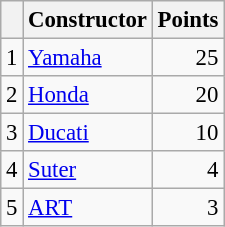<table class="wikitable" style="font-size: 95%;">
<tr>
<th></th>
<th>Constructor</th>
<th>Points</th>
</tr>
<tr>
<td align=center>1</td>
<td> <a href='#'>Yamaha</a></td>
<td align=right>25</td>
</tr>
<tr>
<td align=center>2</td>
<td> <a href='#'>Honda</a></td>
<td align=right>20</td>
</tr>
<tr>
<td align=center>3</td>
<td> <a href='#'>Ducati</a></td>
<td align=right>10</td>
</tr>
<tr>
<td align=center>4</td>
<td> <a href='#'>Suter</a></td>
<td align=right>4</td>
</tr>
<tr>
<td align=center>5</td>
<td> <a href='#'>ART</a></td>
<td align=right>3</td>
</tr>
</table>
